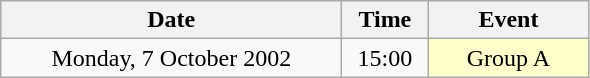<table class = "wikitable" style="text-align:center;">
<tr>
<th width=220>Date</th>
<th width=50>Time</th>
<th width=100>Event</th>
</tr>
<tr>
<td>Monday, 7 October 2002</td>
<td>15:00</td>
<td bgcolor=ffffcc>Group A</td>
</tr>
</table>
